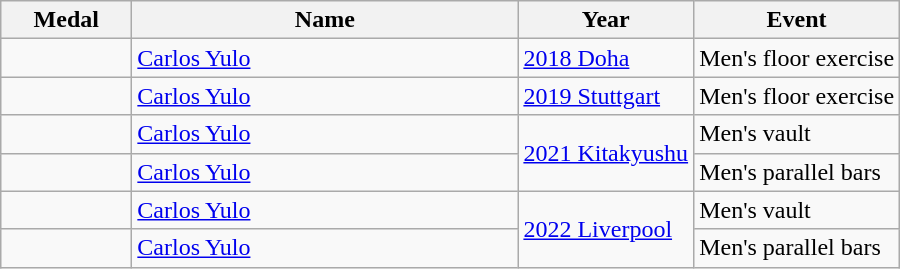<table class="wikitable sortable">
<tr>
<th style="width:5em;">Medal</th>
<th width=250>Name</th>
<th>Year</th>
<th>Event</th>
</tr>
<tr>
<td></td>
<td><a href='#'>Carlos Yulo</a></td>
<td> <a href='#'>2018 Doha</a></td>
<td>Men's floor exercise</td>
</tr>
<tr>
<td></td>
<td><a href='#'>Carlos Yulo</a></td>
<td> <a href='#'>2019 Stuttgart</a></td>
<td>Men's floor exercise</td>
</tr>
<tr>
<td></td>
<td><a href='#'>Carlos Yulo</a></td>
<td rowspan="2"> <a href='#'>2021 Kitakyushu</a></td>
<td>Men's vault</td>
</tr>
<tr>
<td></td>
<td><a href='#'>Carlos Yulo</a></td>
<td>Men's parallel bars</td>
</tr>
<tr>
<td></td>
<td><a href='#'>Carlos Yulo</a></td>
<td rowspan="2"> <a href='#'>2022 Liverpool</a></td>
<td>Men's vault</td>
</tr>
<tr>
<td></td>
<td><a href='#'>Carlos Yulo</a></td>
<td>Men's parallel bars</td>
</tr>
</table>
